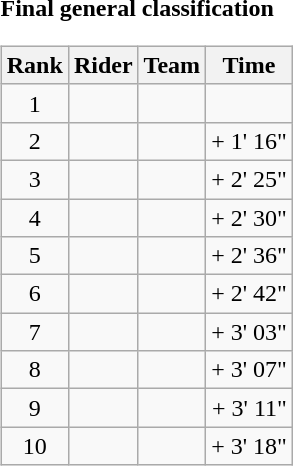<table>
<tr>
<td><strong>Final general classification</strong><br><table class="wikitable">
<tr>
<th scope="col">Rank</th>
<th scope="col">Rider</th>
<th scope="col">Team</th>
<th scope="col">Time</th>
</tr>
<tr>
<td style="text-align:center;">1</td>
<td></td>
<td></td>
<td style="text-align:right;"></td>
</tr>
<tr>
<td style="text-align:center;">2</td>
<td></td>
<td></td>
<td style="text-align:right;">+ 1' 16"</td>
</tr>
<tr>
<td style="text-align:center;">3</td>
<td></td>
<td></td>
<td style="text-align:right;">+ 2' 25"</td>
</tr>
<tr>
<td style="text-align:center;">4</td>
<td></td>
<td></td>
<td style="text-align:right;">+ 2' 30"</td>
</tr>
<tr>
<td style="text-align:center;">5</td>
<td></td>
<td></td>
<td style="text-align:right;">+ 2' 36"</td>
</tr>
<tr>
<td style="text-align:center;">6</td>
<td></td>
<td></td>
<td style="text-align:right;">+ 2' 42"</td>
</tr>
<tr>
<td style="text-align:center;">7</td>
<td></td>
<td></td>
<td style="text-align:right;">+ 3' 03"</td>
</tr>
<tr>
<td style="text-align:center;">8</td>
<td></td>
<td></td>
<td style="text-align:right;">+ 3' 07"</td>
</tr>
<tr>
<td style="text-align:center;">9</td>
<td></td>
<td></td>
<td style="text-align:right;">+ 3' 11"</td>
</tr>
<tr>
<td style="text-align:center;">10</td>
<td></td>
<td></td>
<td style="text-align:right;">+ 3' 18"</td>
</tr>
</table>
</td>
</tr>
</table>
